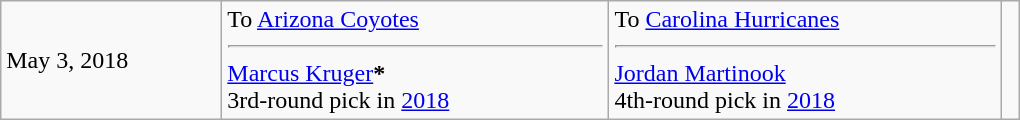<table class="wikitable" style="border:1px solid #999999; width:680px;">
<tr>
<td>May 3, 2018</td>
<td valign="top">To <a href='#'>Arizona Coyotes</a><hr><a href='#'>Marcus Kruger</a><span><strong>*</strong></span><br>3rd-round pick in <a href='#'>2018</a></td>
<td valign="top">To <a href='#'>Carolina Hurricanes</a><hr><a href='#'>Jordan Martinook</a><br>4th-round pick in <a href='#'>2018</a></td>
<td></td>
</tr>
</table>
